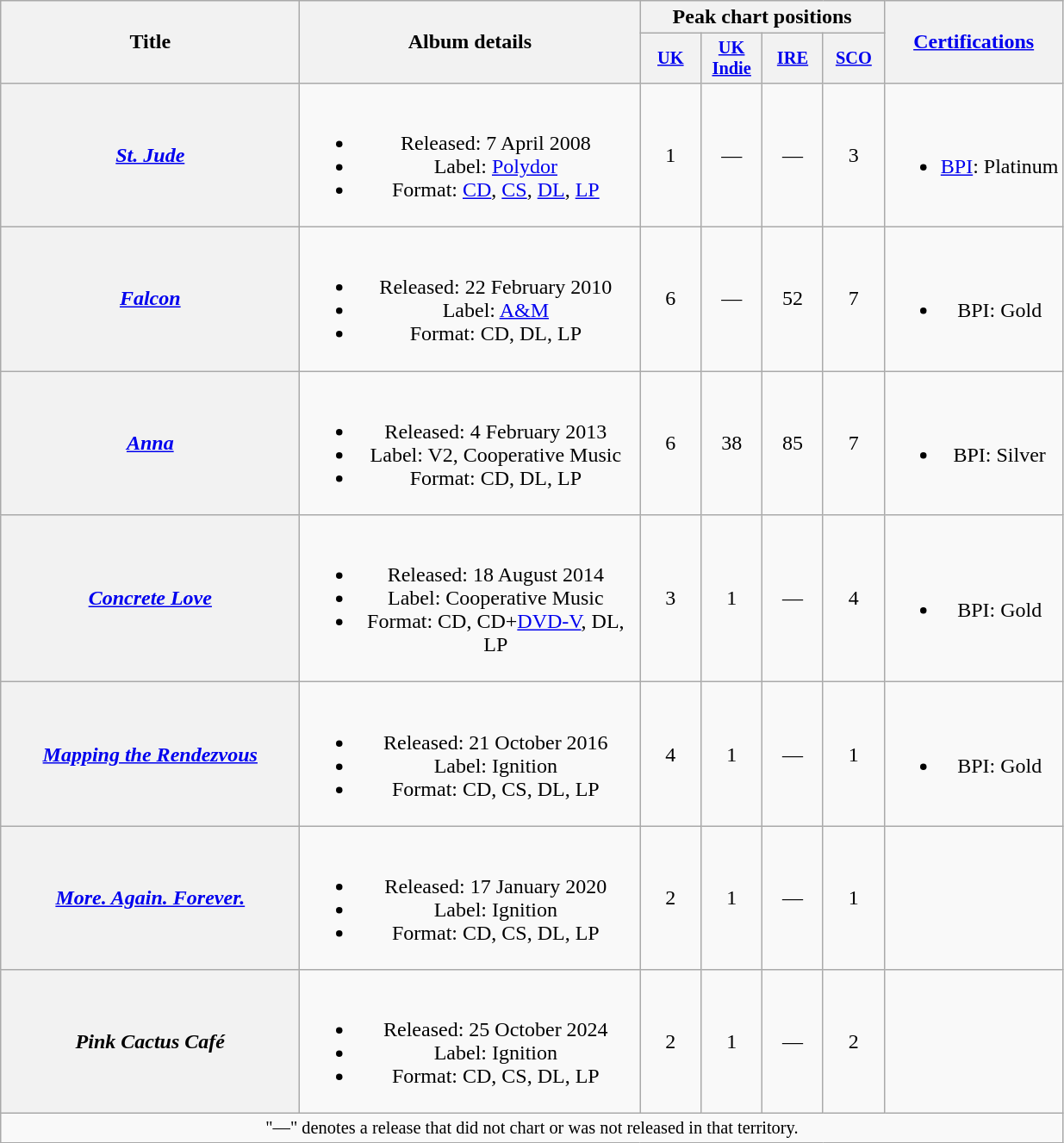<table class="wikitable plainrowheaders" style="text-align:center;" border="1">
<tr>
<th scope="col" rowspan="2" style="width:14em;">Title</th>
<th scope="col" rowspan="2" style="width:16em;">Album details</th>
<th scope="col" colspan="4">Peak chart positions</th>
<th scope="col" rowspan="2"><a href='#'>Certifications</a></th>
</tr>
<tr>
<th scope="col" style="width:3em;font-size:85%;"><a href='#'>UK</a><br></th>
<th scope="col" style="width:3em;font-size:85%;"><a href='#'>UK<br>Indie</a><br></th>
<th scope="col" style="width:3em;font-size:85%;"><a href='#'>IRE</a><br></th>
<th scope="col" style="width:3em;font-size:85%;"><a href='#'>SCO</a><br></th>
</tr>
<tr>
<th scope="row"><em><a href='#'>St. Jude</a></em></th>
<td><br><ul><li>Released: 7 April 2008</li><li>Label: <a href='#'>Polydor</a></li><li>Format: <a href='#'>CD</a>, <a href='#'>CS</a>, <a href='#'>DL</a>, <a href='#'>LP</a></li></ul></td>
<td>1</td>
<td>—</td>
<td>—</td>
<td>3</td>
<td><br><ul><li><a href='#'>BPI</a>: Platinum</li></ul></td>
</tr>
<tr>
<th scope="row"><em><a href='#'>Falcon</a></em></th>
<td><br><ul><li>Released: 22 February 2010</li><li>Label: <a href='#'>A&M</a></li><li>Format: CD, DL, LP</li></ul></td>
<td>6</td>
<td>—</td>
<td>52</td>
<td>7</td>
<td><br><ul><li>BPI: Gold</li></ul></td>
</tr>
<tr>
<th scope="row"><em><a href='#'>Anna</a></em></th>
<td><br><ul><li>Released: 4 February 2013</li><li>Label: V2, Cooperative Music</li><li>Format: CD, DL, LP</li></ul></td>
<td>6</td>
<td>38</td>
<td>85</td>
<td>7</td>
<td><br><ul><li>BPI: Silver </li></ul></td>
</tr>
<tr>
<th scope="row"><em><a href='#'>Concrete Love</a></em></th>
<td><br><ul><li>Released: 18 August 2014</li><li>Label: Cooperative Music</li><li>Format: CD, CD+<a href='#'>DVD-V</a>, DL, LP</li></ul></td>
<td>3</td>
<td>1</td>
<td>—</td>
<td>4</td>
<td><br><ul><li>BPI: Gold</li></ul></td>
</tr>
<tr>
<th scope="row"><em><a href='#'>Mapping the Rendezvous</a></em></th>
<td><br><ul><li>Released: 21 October 2016</li><li>Label: Ignition</li><li>Format: CD, CS, DL, LP</li></ul></td>
<td>4</td>
<td>1</td>
<td>—</td>
<td>1</td>
<td><br><ul><li>BPI: Gold</li></ul></td>
</tr>
<tr>
<th scope="row"><em><a href='#'>More. Again. Forever.</a></em></th>
<td><br><ul><li>Released: 17 January 2020</li><li>Label: Ignition</li><li>Format: CD, CS, DL, LP</li></ul></td>
<td>2</td>
<td>1</td>
<td>—</td>
<td>1</td>
<td></td>
</tr>
<tr>
<th scope="row"><em>Pink Cactus Café</em></th>
<td><br><ul><li>Released: 25 October 2024</li><li>Label: Ignition</li><li>Format: CD, CS, DL, LP</li></ul></td>
<td>2</td>
<td>1</td>
<td>—</td>
<td>2</td>
<td></td>
</tr>
<tr>
<td colspan="13" style="text-align:center; font-size:85%">"—" denotes a release that did not chart or was not released in that territory.</td>
</tr>
</table>
